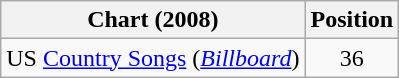<table class="wikitable sortable">
<tr>
<th scope="col">Chart (2008)</th>
<th scope="col">Position</th>
</tr>
<tr>
<td>US <a href='#'>Country Songs</a> (<em><a href='#'>Billboard</a></em>)</td>
<td align="center">36</td>
</tr>
</table>
